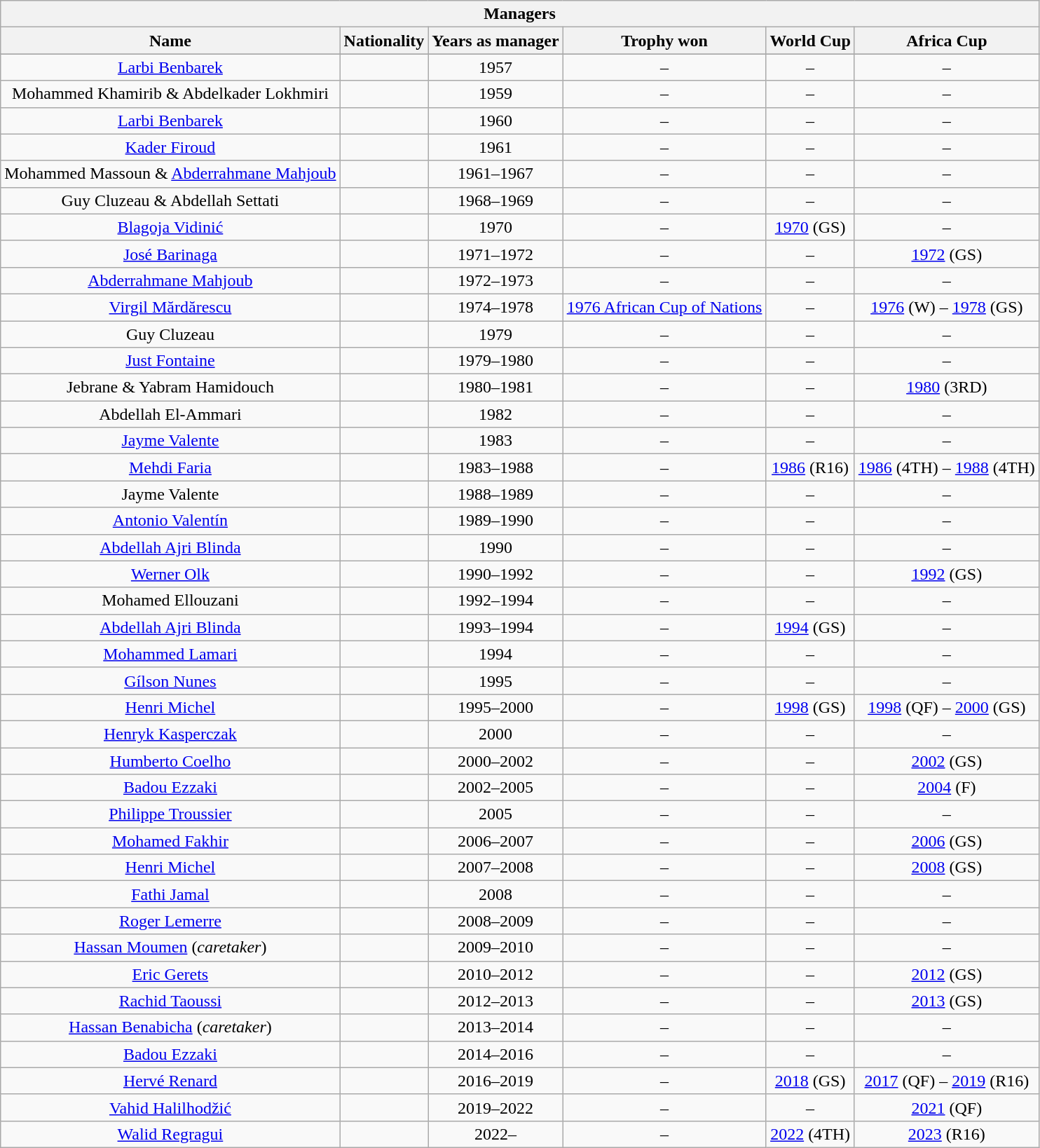<table class="wikitable sortable collapsible collapsed" style="text-align:center">
<tr>
<th colspan="6"  style="text-align:center;">Managers</th>
</tr>
<tr>
<th>Name</th>
<th>Nationality</th>
<th>Years as manager</th>
<th>Trophy won</th>
<th>World Cup</th>
<th>Africa Cup</th>
</tr>
<tr>
</tr>
<tr>
<td><a href='#'>Larbi Benbarek</a></td>
<td></td>
<td>1957</td>
<td>–</td>
<td>–</td>
<td>–</td>
</tr>
<tr>
<td>Mohammed Khamirib & Abdelkader Lokhmiri</td>
<td></td>
<td>1959</td>
<td>–</td>
<td>–</td>
<td>–</td>
</tr>
<tr>
<td><a href='#'>Larbi Benbarek</a></td>
<td></td>
<td>1960</td>
<td>–</td>
<td>–</td>
<td>–</td>
</tr>
<tr>
<td><a href='#'>Kader Firoud</a></td>
<td></td>
<td>1961</td>
<td>–</td>
<td>–</td>
<td>–</td>
</tr>
<tr>
<td>Mohammed Massoun & <a href='#'>Abderrahmane Mahjoub</a></td>
<td></td>
<td>1961–1967</td>
<td>–</td>
<td>–</td>
<td>–</td>
</tr>
<tr>
<td>Guy Cluzeau & Abdellah Settati</td>
<td> </td>
<td>1968–1969</td>
<td>–</td>
<td>–</td>
<td>–</td>
</tr>
<tr>
<td><a href='#'>Blagoja Vidinić</a></td>
<td></td>
<td>1970</td>
<td>–</td>
<td><a href='#'>1970</a> (GS)</td>
<td>–</td>
</tr>
<tr>
<td><a href='#'>José Barinaga</a></td>
<td></td>
<td>1971–1972</td>
<td>–</td>
<td>–</td>
<td><a href='#'>1972</a> (GS)</td>
</tr>
<tr>
<td><a href='#'>Abderrahmane Mahjoub</a></td>
<td></td>
<td>1972–1973</td>
<td>–</td>
<td>–</td>
<td>–</td>
</tr>
<tr>
<td><a href='#'>Virgil Mărdărescu</a></td>
<td></td>
<td>1974–1978</td>
<td><a href='#'>1976 African Cup of Nations</a></td>
<td>–</td>
<td><a href='#'>1976</a> (W) – <a href='#'>1978</a> (GS)</td>
</tr>
<tr>
<td>Guy Cluzeau</td>
<td></td>
<td>1979</td>
<td>–</td>
<td>–</td>
<td>–</td>
</tr>
<tr>
<td><a href='#'>Just Fontaine</a></td>
<td> </td>
<td>1979–1980</td>
<td>–</td>
<td>–</td>
<td>–</td>
</tr>
<tr>
<td>Jebrane & Yabram Hamidouch</td>
<td></td>
<td>1980–1981</td>
<td>–</td>
<td>–</td>
<td><a href='#'>1980</a> (3RD)</td>
</tr>
<tr>
<td>Abdellah El-Ammari</td>
<td></td>
<td>1982</td>
<td>–</td>
<td>–</td>
<td>–</td>
</tr>
<tr>
<td><a href='#'>Jayme Valente</a></td>
<td></td>
<td>1983</td>
<td>–</td>
<td>–</td>
<td>–</td>
</tr>
<tr>
<td><a href='#'>Mehdi Faria</a></td>
<td></td>
<td>1983–1988</td>
<td>–</td>
<td><a href='#'>1986</a> (R16)</td>
<td><a href='#'>1986</a> (4TH) – <a href='#'>1988</a> (4TH)</td>
</tr>
<tr>
<td>Jayme Valente</td>
<td></td>
<td>1988–1989</td>
<td>–</td>
<td>–</td>
<td>–</td>
</tr>
<tr>
<td><a href='#'>Antonio Valentín</a></td>
<td></td>
<td>1989–1990</td>
<td>–</td>
<td>–</td>
<td>–</td>
</tr>
<tr>
<td><a href='#'>Abdellah Ajri Blinda</a></td>
<td></td>
<td>1990</td>
<td>–</td>
<td>–</td>
<td>–</td>
</tr>
<tr>
<td><a href='#'>Werner Olk</a></td>
<td></td>
<td>1990–1992</td>
<td>–</td>
<td>–</td>
<td><a href='#'>1992</a> (GS)</td>
</tr>
<tr>
<td>Mohamed Ellouzani</td>
<td></td>
<td>1992–1994</td>
<td>–</td>
<td>–</td>
<td>–</td>
</tr>
<tr>
<td><a href='#'>Abdellah Ajri Blinda</a></td>
<td></td>
<td>1993–1994</td>
<td>–</td>
<td><a href='#'>1994</a> (GS)</td>
<td>–</td>
</tr>
<tr>
<td><a href='#'>Mohammed Lamari</a></td>
<td></td>
<td>1994</td>
<td>–</td>
<td>–</td>
<td>–</td>
</tr>
<tr>
<td><a href='#'>Gílson Nunes</a></td>
<td></td>
<td>1995</td>
<td>–</td>
<td>–</td>
<td>–</td>
</tr>
<tr>
<td><a href='#'>Henri Michel</a></td>
<td></td>
<td>1995–2000</td>
<td>–</td>
<td><a href='#'>1998</a> (GS)</td>
<td><a href='#'>1998</a> (QF) – <a href='#'>2000</a> (GS)</td>
</tr>
<tr>
<td><a href='#'>Henryk Kasperczak</a></td>
<td></td>
<td>2000</td>
<td>–</td>
<td>–</td>
<td>–</td>
</tr>
<tr>
<td><a href='#'>Humberto Coelho</a></td>
<td></td>
<td>2000–2002</td>
<td>–</td>
<td>–</td>
<td><a href='#'>2002</a> (GS)</td>
</tr>
<tr>
<td><a href='#'>Badou Ezzaki</a></td>
<td></td>
<td>2002–2005</td>
<td>–</td>
<td>–</td>
<td><a href='#'>2004</a> (F)</td>
</tr>
<tr>
<td><a href='#'>Philippe Troussier</a></td>
<td></td>
<td>2005</td>
<td>–</td>
<td>–</td>
<td>–</td>
</tr>
<tr>
<td><a href='#'>Mohamed Fakhir</a></td>
<td></td>
<td>2006–2007</td>
<td>–</td>
<td>–</td>
<td><a href='#'>2006</a> (GS)</td>
</tr>
<tr>
<td><a href='#'>Henri Michel</a></td>
<td></td>
<td>2007–2008</td>
<td>–</td>
<td>–</td>
<td><a href='#'>2008</a> (GS)</td>
</tr>
<tr>
<td><a href='#'>Fathi Jamal</a></td>
<td></td>
<td>2008</td>
<td>–</td>
<td>–</td>
<td>–</td>
</tr>
<tr>
<td><a href='#'>Roger Lemerre</a></td>
<td></td>
<td>2008–2009</td>
<td>–</td>
<td>–</td>
<td>–</td>
</tr>
<tr>
<td><a href='#'>Hassan Moumen</a> (<em>caretaker</em>)</td>
<td></td>
<td>2009–2010</td>
<td>–</td>
<td>–</td>
<td>–</td>
</tr>
<tr>
<td><a href='#'>Eric Gerets</a></td>
<td></td>
<td>2010–2012</td>
<td>–</td>
<td>–</td>
<td><a href='#'>2012</a> (GS)</td>
</tr>
<tr>
<td><a href='#'>Rachid Taoussi</a></td>
<td></td>
<td>2012–2013</td>
<td>–</td>
<td>–</td>
<td><a href='#'>2013</a> (GS)</td>
</tr>
<tr>
<td><a href='#'>Hassan Benabicha</a> (<em>caretaker</em>)</td>
<td></td>
<td>2013–2014</td>
<td>–</td>
<td>–</td>
<td>–</td>
</tr>
<tr>
<td><a href='#'>Badou Ezzaki</a></td>
<td></td>
<td>2014–2016</td>
<td>–</td>
<td>–</td>
<td>–</td>
</tr>
<tr>
<td><a href='#'>Hervé Renard</a></td>
<td></td>
<td>2016–2019</td>
<td>–</td>
<td><a href='#'>2018</a> (GS)</td>
<td><a href='#'>2017</a> (QF) – <a href='#'>2019</a> (R16)</td>
</tr>
<tr>
<td><a href='#'>Vahid Halilhodžić</a></td>
<td></td>
<td>2019–2022</td>
<td>–</td>
<td>–</td>
<td><a href='#'>2021</a> (QF)</td>
</tr>
<tr>
<td><a href='#'>Walid Regragui</a></td>
<td></td>
<td>2022–</td>
<td>–</td>
<td><a href='#'>2022</a> (4TH)</td>
<td><a href='#'>2023</a> (R16)</td>
</tr>
</table>
